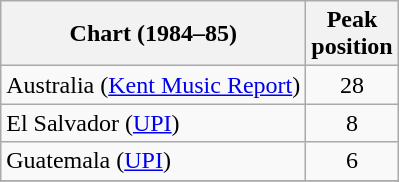<table class="wikitable sortable">
<tr>
<th>Chart (1984–85)</th>
<th>Peak<br>position</th>
</tr>
<tr>
<td>Australia (<a href='#'>Kent Music Report</a>)</td>
<td align="center">28</td>
</tr>
<tr>
<td>El Salvador (<a href='#'>UPI</a>)</td>
<td align="center">8</td>
</tr>
<tr>
<td>Guatemala (<a href='#'>UPI</a>)</td>
<td align="center">6</td>
</tr>
<tr>
</tr>
<tr>
</tr>
<tr>
</tr>
</table>
